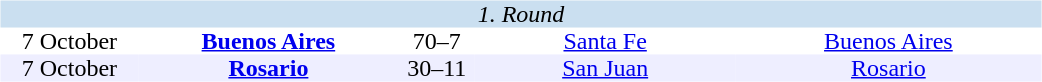<table width=700>
<tr>
<td width=700 valign="top"><br><table border=0 cellspacing=0 cellpadding=0 style="text-align:center;border-collapse:collapse" width=100%>
<tr bgcolor="#CADFF0">
<td colspan="5"><em>1. Round</em></td>
</tr>
<tr>
<td width=90>7 October</td>
<td width=170><strong><a href='#'>Buenos Aires</a></strong></td>
<td width=50>70–7</td>
<td width=170><a href='#'>Santa Fe</a></td>
<td width=200><a href='#'>Buenos Aires</a></td>
</tr>
<tr bgcolor=#EEEEFF>
<td width=90>7 October</td>
<td width=170><strong><a href='#'>Rosario</a></strong></td>
<td width=50>30–11</td>
<td width=170><a href='#'>San Juan</a></td>
<td width=200><a href='#'>Rosario</a></td>
</tr>
</table>
</td>
</tr>
</table>
